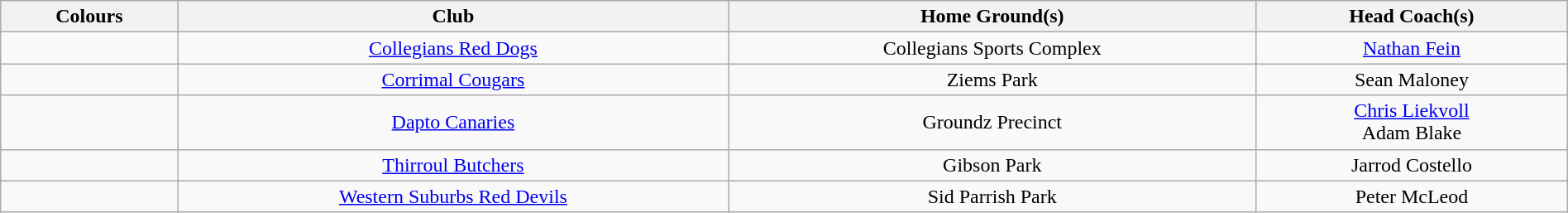<table class="wikitable" style="width:100%; text-align:center;">
<tr>
<th>Colours</th>
<th>Club</th>
<th>Home Ground(s)</th>
<th>Head Coach(s)</th>
</tr>
<tr>
<td></td>
<td><a href='#'>Collegians Red Dogs</a></td>
<td>Collegians Sports Complex</td>
<td><a href='#'>Nathan Fein</a></td>
</tr>
<tr>
<td></td>
<td><a href='#'>Corrimal Cougars</a></td>
<td>Ziems Park</td>
<td>Sean Maloney</td>
</tr>
<tr>
<td></td>
<td><a href='#'>Dapto Canaries</a></td>
<td>Groundz Precinct</td>
<td><a href='#'>Chris Liekvoll</a><br>Adam Blake</td>
</tr>
<tr>
<td></td>
<td><a href='#'>Thirroul Butchers</a></td>
<td>Gibson Park</td>
<td>Jarrod Costello</td>
</tr>
<tr>
<td></td>
<td><a href='#'>Western Suburbs Red Devils</a></td>
<td>Sid Parrish Park</td>
<td>Peter McLeod</td>
</tr>
</table>
